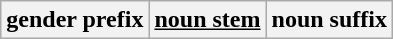<table class="wikitable">
<tr>
<th>gender prefix</th>
<th><u>noun stem</u></th>
<th>noun suffix</th>
</tr>
</table>
